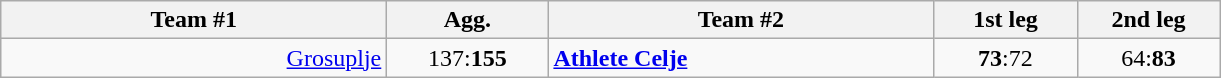<table class=wikitable style="text-align:center">
<tr>
<th width=250>Team #1</th>
<th width=100>Agg.</th>
<th width=250>Team #2</th>
<th width=88>1st leg</th>
<th width=88>2nd leg</th>
</tr>
<tr>
<td align=right> <a href='#'>Grosuplje</a></td>
<td>137:<strong>155</strong></td>
<td align=left> <strong><a href='#'>Athlete Celje</a></strong></td>
<td><strong>73</strong>:72</td>
<td>64:<strong>83</strong></td>
</tr>
</table>
